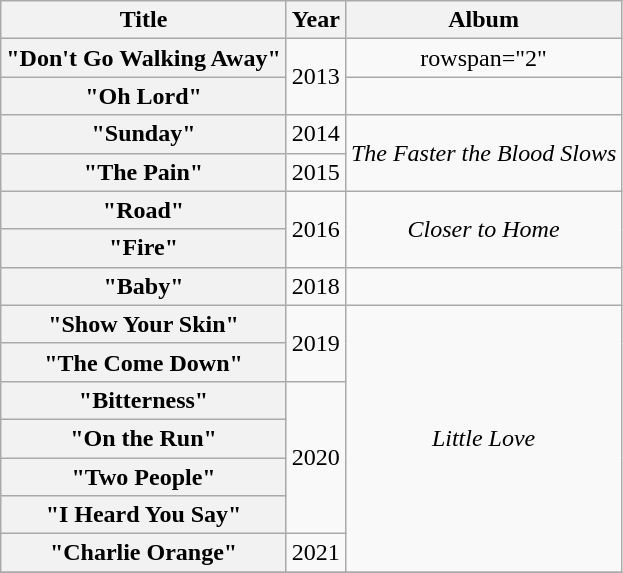<table class="wikitable plainrowheaders" style="text-align:center;">
<tr>
<th scope="col">Title</th>
<th scope="col">Year</th>
<th scope="col">Album</th>
</tr>
<tr>
<th scope="row">"Don't Go Walking Away"</th>
<td rowspan="2">2013</td>
<td>rowspan="2" </td>
</tr>
<tr>
<th scope="row">"Oh Lord"</th>
</tr>
<tr>
<th scope="row">"Sunday"</th>
<td>2014</td>
<td rowspan="2"><em>The Faster the Blood Slows</em></td>
</tr>
<tr>
<th scope="row">"The Pain"</th>
<td>2015</td>
</tr>
<tr>
<th scope="row">"Road"</th>
<td rowspan="2">2016</td>
<td rowspan="2"><em>Closer to Home</em></td>
</tr>
<tr>
<th scope="row">"Fire"</th>
</tr>
<tr>
<th scope="row">"Baby"</th>
<td>2018</td>
<td></td>
</tr>
<tr>
<th scope="row">"Show Your Skin"</th>
<td rowspan="2">2019</td>
<td rowspan="7"><em>Little Love</em></td>
</tr>
<tr>
<th scope="row">"The Come Down" <br> </th>
</tr>
<tr>
<th scope="row">"Bitterness"</th>
<td rowspan="4">2020</td>
</tr>
<tr>
<th scope="row">"On the Run"</th>
</tr>
<tr>
<th scope="row">"Two People"</th>
</tr>
<tr>
<th scope="row">"I Heard You Say"</th>
</tr>
<tr>
<th scope="row">"Charlie Orange"</th>
<td>2021</td>
</tr>
<tr>
</tr>
</table>
